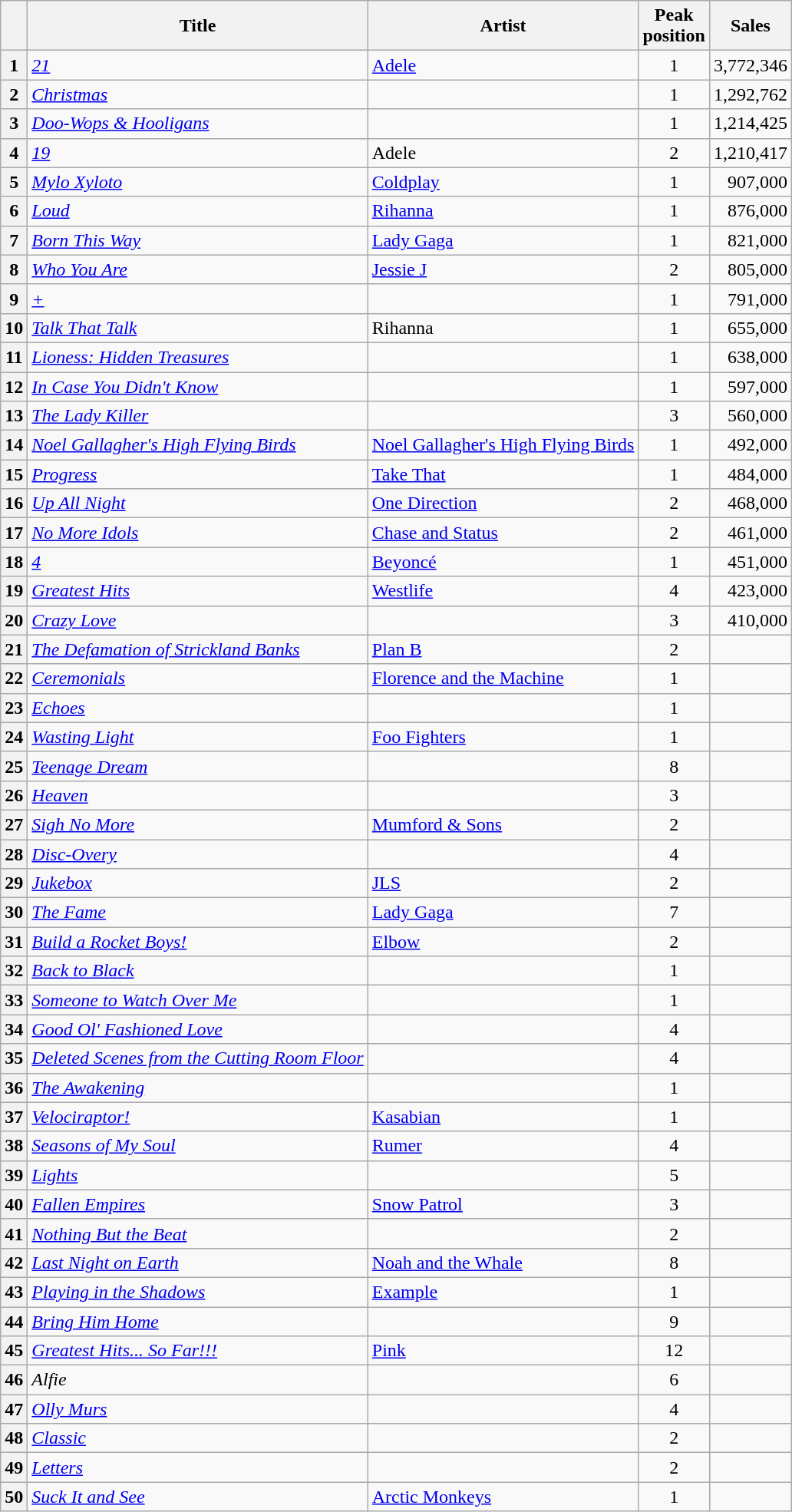<table class="wikitable sortable plainrowheaders">
<tr>
<th scope=col></th>
<th scope=col>Title</th>
<th scope=col>Artist</th>
<th scope=col>Peak<br>position</th>
<th scope=col>Sales</th>
</tr>
<tr>
<th scope=row style="text-align:center;">1</th>
<td><em><a href='#'>21</a></em></td>
<td><a href='#'>Adele</a></td>
<td align="center">1</td>
<td align="right">3,772,346</td>
</tr>
<tr>
<th scope=row style="text-align:center;">2</th>
<td><em><a href='#'>Christmas</a></em></td>
<td></td>
<td align="center">1</td>
<td align="right">1,292,762</td>
</tr>
<tr>
<th scope=row style="text-align:center;">3</th>
<td><em><a href='#'>Doo-Wops & Hooligans</a></em></td>
<td></td>
<td align="center">1</td>
<td align="right">1,214,425</td>
</tr>
<tr>
<th scope=row style="text-align:center;">4</th>
<td><em><a href='#'>19</a></em></td>
<td>Adele</td>
<td align="center">2</td>
<td align="right">1,210,417</td>
</tr>
<tr>
<th scope=row style="text-align:center;">5</th>
<td><em><a href='#'>Mylo Xyloto</a></em></td>
<td><a href='#'>Coldplay</a></td>
<td align="center">1</td>
<td align="right">907,000</td>
</tr>
<tr>
<th scope=row style="text-align:center;">6</th>
<td><em><a href='#'>Loud</a></em></td>
<td><a href='#'>Rihanna</a></td>
<td align="center">1</td>
<td align="right">876,000</td>
</tr>
<tr>
<th scope=row style="text-align:center;">7</th>
<td><em><a href='#'>Born This Way</a></em></td>
<td><a href='#'>Lady Gaga</a></td>
<td align="center">1</td>
<td align="right">821,000</td>
</tr>
<tr>
<th scope=row style="text-align:center;">8</th>
<td><em><a href='#'>Who You Are</a></em></td>
<td><a href='#'>Jessie J</a></td>
<td align="center">2</td>
<td align="right">805,000</td>
</tr>
<tr>
<th scope=row style="text-align:center;">9</th>
<td><em><a href='#'>+</a></em></td>
<td></td>
<td align="center">1</td>
<td align="right">791,000</td>
</tr>
<tr>
<th scope=row style="text-align:center;">10</th>
<td><em><a href='#'>Talk That Talk</a></em></td>
<td>Rihanna</td>
<td align="center">1</td>
<td align="right">655,000</td>
</tr>
<tr>
<th scope=row style="text-align:center;">11</th>
<td><em><a href='#'>Lioness: Hidden Treasures</a></em></td>
<td></td>
<td align="center">1</td>
<td align="right">638,000</td>
</tr>
<tr>
<th scope=row style="text-align:center;">12</th>
<td><em><a href='#'>In Case You Didn't Know</a></em></td>
<td></td>
<td align="center">1</td>
<td align="right">597,000</td>
</tr>
<tr>
<th scope=row style="text-align:center;">13</th>
<td><em><a href='#'>The Lady Killer</a></em></td>
<td></td>
<td align="center">3</td>
<td align="right">560,000</td>
</tr>
<tr>
<th scope=row style="text-align:center;">14</th>
<td><em><a href='#'>Noel Gallagher's High Flying Birds</a></em></td>
<td><a href='#'>Noel Gallagher's High Flying Birds</a></td>
<td align="center">1</td>
<td align="right">492,000</td>
</tr>
<tr>
<th scope=row style="text-align:center;">15</th>
<td><em><a href='#'>Progress</a></em></td>
<td><a href='#'>Take That</a></td>
<td align="center">1</td>
<td align="right">484,000</td>
</tr>
<tr>
<th scope=row style="text-align:center;">16</th>
<td><em><a href='#'>Up All Night</a></em></td>
<td><a href='#'>One Direction</a></td>
<td align="center">2</td>
<td align="right">468,000</td>
</tr>
<tr>
<th scope=row style="text-align:center;">17</th>
<td><em><a href='#'>No More Idols</a></em></td>
<td><a href='#'>Chase and Status</a></td>
<td align="center">2</td>
<td align="right">461,000</td>
</tr>
<tr>
<th scope=row style="text-align:center;">18</th>
<td><em><a href='#'>4</a></em></td>
<td><a href='#'>Beyoncé</a></td>
<td align="center">1</td>
<td align="right">451,000</td>
</tr>
<tr>
<th scope=row style="text-align:center;">19</th>
<td><em><a href='#'>Greatest Hits</a></em></td>
<td><a href='#'>Westlife</a></td>
<td align="center">4</td>
<td align="right">423,000</td>
</tr>
<tr>
<th scope=row style="text-align:center;">20</th>
<td><em><a href='#'>Crazy Love</a></em></td>
<td></td>
<td align="center">3</td>
<td align="right">410,000</td>
</tr>
<tr>
<th scope=row style="text-align:center;">21</th>
<td><em><a href='#'>The Defamation of Strickland Banks</a></em></td>
<td><a href='#'>Plan B</a></td>
<td align="center">2</td>
<td></td>
</tr>
<tr>
<th scope=row style="text-align:center;">22</th>
<td><em><a href='#'>Ceremonials</a></em></td>
<td><a href='#'>Florence and the Machine</a></td>
<td align="center">1</td>
<td></td>
</tr>
<tr>
<th scope=row style="text-align:center;">23</th>
<td><em><a href='#'>Echoes</a></em></td>
<td></td>
<td align="center">1</td>
<td></td>
</tr>
<tr>
<th scope=row style="text-align:center;">24</th>
<td><em><a href='#'>Wasting Light</a></em></td>
<td><a href='#'>Foo Fighters</a></td>
<td align="center">1</td>
<td></td>
</tr>
<tr>
<th scope=row style="text-align:center;">25</th>
<td><em><a href='#'>Teenage Dream</a></em></td>
<td></td>
<td align="center">8</td>
<td></td>
</tr>
<tr>
<th scope=row style="text-align:center;">26</th>
<td><em><a href='#'>Heaven</a></em></td>
<td></td>
<td align="center">3</td>
<td></td>
</tr>
<tr>
<th scope=row style="text-align:center;">27</th>
<td><em><a href='#'>Sigh No More</a></em></td>
<td><a href='#'>Mumford & Sons</a></td>
<td align="center">2</td>
<td></td>
</tr>
<tr>
<th scope=row style="text-align:center;">28</th>
<td><em><a href='#'>Disc-Overy</a></em></td>
<td></td>
<td align="center">4</td>
<td></td>
</tr>
<tr>
<th scope=row style="text-align:center;">29</th>
<td><em><a href='#'>Jukebox</a></em></td>
<td><a href='#'>JLS</a></td>
<td align="center">2</td>
<td></td>
</tr>
<tr>
<th scope=row style="text-align:center;">30</th>
<td><em><a href='#'>The Fame</a></em></td>
<td><a href='#'>Lady Gaga</a></td>
<td align="center">7</td>
<td></td>
</tr>
<tr>
<th scope=row style="text-align:center;">31</th>
<td><em><a href='#'>Build a Rocket Boys!</a></em></td>
<td><a href='#'>Elbow</a></td>
<td align="center">2</td>
<td></td>
</tr>
<tr>
<th scope=row style="text-align:center;">32</th>
<td><em><a href='#'>Back to Black</a></em></td>
<td></td>
<td align="center">1</td>
<td></td>
</tr>
<tr>
<th scope=row style="text-align:center;">33</th>
<td><em><a href='#'>Someone to Watch Over Me</a></em></td>
<td></td>
<td align="center">1</td>
<td></td>
</tr>
<tr>
<th scope=row style="text-align:center;">34</th>
<td><em><a href='#'>Good Ol' Fashioned Love</a></em></td>
<td></td>
<td align="center">4</td>
<td></td>
</tr>
<tr>
<th scope=row style="text-align:center;">35</th>
<td><em><a href='#'>Deleted Scenes from the Cutting Room Floor</a></em></td>
<td></td>
<td align="center">4</td>
<td></td>
</tr>
<tr>
<th scope=row style="text-align:center;">36</th>
<td><em><a href='#'>The Awakening</a></em></td>
<td></td>
<td align="center">1</td>
<td></td>
</tr>
<tr>
<th scope=row style="text-align:center;">37</th>
<td><em><a href='#'>Velociraptor!</a></em></td>
<td><a href='#'>Kasabian</a></td>
<td align="center">1</td>
<td></td>
</tr>
<tr>
<th scope=row style="text-align:center;">38</th>
<td><em><a href='#'>Seasons of My Soul</a></em></td>
<td><a href='#'>Rumer</a></td>
<td align="center">4</td>
<td></td>
</tr>
<tr>
<th scope=row style="text-align:center;">39</th>
<td><em><a href='#'>Lights</a></em></td>
<td></td>
<td align="center">5</td>
<td></td>
</tr>
<tr>
<th scope=row style="text-align:center;">40</th>
<td><em><a href='#'>Fallen Empires</a></em></td>
<td><a href='#'>Snow Patrol</a></td>
<td align="center">3</td>
<td></td>
</tr>
<tr>
<th scope=row style="text-align:center;">41</th>
<td><em><a href='#'>Nothing But the Beat</a></em></td>
<td></td>
<td align="center">2</td>
<td></td>
</tr>
<tr>
<th scope=row style="text-align:center;">42</th>
<td><em><a href='#'>Last Night on Earth</a></em></td>
<td><a href='#'>Noah and the Whale</a></td>
<td align="center">8</td>
<td></td>
</tr>
<tr>
<th scope=row style="text-align:center;">43</th>
<td><em><a href='#'>Playing in the Shadows</a></em></td>
<td><a href='#'>Example</a></td>
<td align="center">1</td>
<td></td>
</tr>
<tr>
<th scope=row style="text-align:center;">44</th>
<td><em><a href='#'>Bring Him Home</a></em></td>
<td></td>
<td align="center">9</td>
<td></td>
</tr>
<tr>
<th scope=row style="text-align:center;">45</th>
<td><em><a href='#'>Greatest Hits... So Far!!!</a></em></td>
<td><a href='#'>Pink</a></td>
<td align="center">12</td>
<td></td>
</tr>
<tr>
<th scope=row style="text-align:center;">46</th>
<td><em>Alfie</em></td>
<td></td>
<td align="center">6</td>
<td></td>
</tr>
<tr>
<th scope=row style="text-align:center;">47</th>
<td><em><a href='#'>Olly Murs</a></em></td>
<td></td>
<td align="center">4</td>
<td></td>
</tr>
<tr>
<th scope=row style="text-align:center;">48</th>
<td><em><a href='#'>Classic</a></em></td>
<td></td>
<td align="center">2</td>
<td></td>
</tr>
<tr>
<th scope=row style="text-align:center;">49</th>
<td><em><a href='#'>Letters</a></em></td>
<td></td>
<td align="center">2</td>
<td></td>
</tr>
<tr>
<th scope=row style="text-align:center;">50</th>
<td><em><a href='#'>Suck It and See</a></em></td>
<td><a href='#'>Arctic Monkeys</a></td>
<td align="center">1</td>
<td></td>
</tr>
</table>
